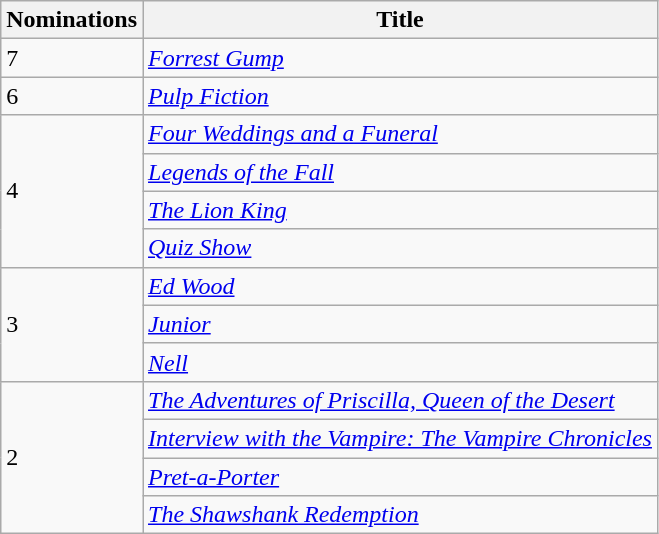<table class="wikitable">
<tr>
<th>Nominations</th>
<th>Title</th>
</tr>
<tr>
<td>7</td>
<td><em><a href='#'>Forrest Gump</a></em></td>
</tr>
<tr>
<td>6</td>
<td><em><a href='#'>Pulp Fiction</a></em></td>
</tr>
<tr>
<td rowspan="4">4</td>
<td><em><a href='#'>Four Weddings and a Funeral</a></em></td>
</tr>
<tr>
<td><em><a href='#'>Legends of the Fall</a></em></td>
</tr>
<tr>
<td><em><a href='#'>The Lion King</a></em></td>
</tr>
<tr>
<td><em><a href='#'>Quiz Show</a></em></td>
</tr>
<tr>
<td rowspan="3">3</td>
<td><em><a href='#'>Ed Wood</a></em></td>
</tr>
<tr>
<td><em><a href='#'>Junior</a></em></td>
</tr>
<tr>
<td><em><a href='#'>Nell</a></em></td>
</tr>
<tr>
<td rowspan="4">2</td>
<td><em><a href='#'>The Adventures of Priscilla, Queen of the Desert</a></em></td>
</tr>
<tr>
<td><em><a href='#'>Interview with the Vampire: The Vampire Chronicles</a></em></td>
</tr>
<tr>
<td><em><a href='#'>Pret-a-Porter</a></em></td>
</tr>
<tr>
<td><em><a href='#'>The Shawshank Redemption</a></em></td>
</tr>
</table>
